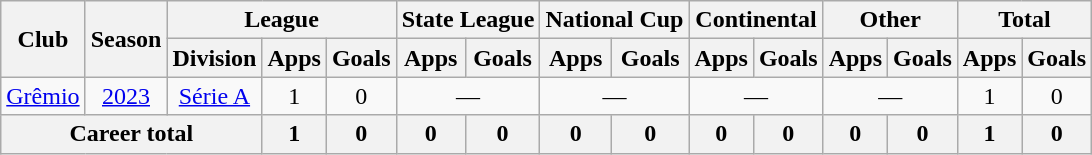<table class="wikitable" style="text-align:center">
<tr>
<th rowspan="2">Club</th>
<th rowspan="2">Season</th>
<th colspan="3">League</th>
<th colspan="2">State League</th>
<th colspan="2">National Cup</th>
<th colspan="2">Continental</th>
<th colspan="2">Other</th>
<th colspan="2">Total</th>
</tr>
<tr>
<th>Division</th>
<th>Apps</th>
<th>Goals</th>
<th>Apps</th>
<th>Goals</th>
<th>Apps</th>
<th>Goals</th>
<th>Apps</th>
<th>Goals</th>
<th>Apps</th>
<th>Goals</th>
<th>Apps</th>
<th>Goals</th>
</tr>
<tr>
<td><a href='#'>Grêmio</a></td>
<td><a href='#'>2023</a></td>
<td><a href='#'>Série A</a></td>
<td>1</td>
<td>0</td>
<td colspan="2">—</td>
<td colspan="2">—</td>
<td colspan="2">—</td>
<td colspan="2">—</td>
<td>1</td>
<td>0</td>
</tr>
<tr>
<th colspan="3">Career total</th>
<th>1</th>
<th>0</th>
<th>0</th>
<th>0</th>
<th>0</th>
<th>0</th>
<th>0</th>
<th>0</th>
<th>0</th>
<th>0</th>
<th>1</th>
<th>0</th>
</tr>
</table>
